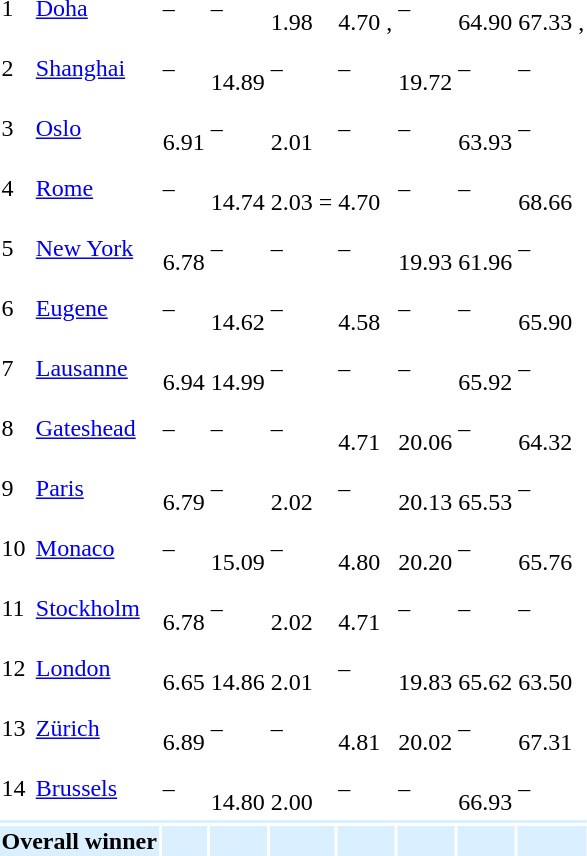<table>
<tr>
<td>1</td>
<td align=left><a href='#'>Doha</a></td>
<td>–</td>
<td>–</td>
<td><br> 1.98</td>
<td><br> 4.70 , </td>
<td>–</td>
<td><br> 64.90</td>
<td><br> 67.33 , </td>
</tr>
<tr>
<td>2</td>
<td align=left><a href='#'>Shanghai</a></td>
<td>–</td>
<td><br> 14.89 </td>
<td>–</td>
<td>–</td>
<td><br> 19.72</td>
<td>–</td>
<td>–</td>
</tr>
<tr>
<td>3</td>
<td align=left><a href='#'>Oslo</a></td>
<td><br> 6.91</td>
<td>–</td>
<td><br> 2.01 </td>
<td>–</td>
<td>–</td>
<td><br> 63.93</td>
<td>–</td>
</tr>
<tr>
<td>4</td>
<td align=left><a href='#'>Rome</a></td>
<td>–</td>
<td><br> 14.74 </td>
<td><br> 2.03 =</td>
<td><br> 4.70</td>
<td>–</td>
<td>–</td>
<td><br> 68.66 </td>
</tr>
<tr>
<td>5</td>
<td align=left><a href='#'>New York</a></td>
<td><br> 6.78</td>
<td>–</td>
<td>–</td>
<td>–</td>
<td><br> 19.93 </td>
<td><br> 61.96</td>
<td>–</td>
</tr>
<tr>
<td>6</td>
<td align=left><a href='#'>Eugene</a></td>
<td>–</td>
<td><br> 14.62 </td>
<td>–</td>
<td><br> 4.58</td>
<td>–</td>
<td>–</td>
<td><br> 65.90 </td>
</tr>
<tr>
<td>7</td>
<td align=left><a href='#'>Lausanne</a></td>
<td><br> 6.94 </td>
<td><br> 14.99 </td>
<td>–</td>
<td>–</td>
<td>–</td>
<td><br> 65.92 </td>
<td>–</td>
</tr>
<tr>
<td>8</td>
<td align=left><a href='#'>Gateshead</a></td>
<td>–</td>
<td>–</td>
<td>–</td>
<td><br> 4.71 </td>
<td><br> 20.06</td>
<td>–</td>
<td><br> 64.32</td>
</tr>
<tr>
<td>9</td>
<td align=left><a href='#'>Paris</a></td>
<td><br> 6.79</td>
<td>–</td>
<td><br> 2.02 </td>
<td>–</td>
<td><br> 20.13</td>
<td><br> 65.53 </td>
<td>–</td>
</tr>
<tr>
<td>10</td>
<td align=left><a href='#'>Monaco</a></td>
<td>–</td>
<td><br> 15.09 </td>
<td>–</td>
<td><br> 4.80</td>
<td><br> 20.20</td>
<td>–</td>
<td><br> 65.76</td>
</tr>
<tr>
<td>11</td>
<td align=left><a href='#'>Stockholm</a></td>
<td><br> 6.78</td>
<td>–</td>
<td><br> 2.02</td>
<td><br> 4.71</td>
<td>–</td>
<td>–</td>
<td>–</td>
</tr>
<tr>
<td>12</td>
<td align=left><a href='#'>London</a></td>
<td><br> 6.65</td>
<td><br> 14.86</td>
<td><br> 2.01</td>
<td>–</td>
<td><br> 19.83</td>
<td><br> 65.62</td>
<td><br> 63.50</td>
</tr>
<tr>
<td>13</td>
<td align=left><a href='#'>Zürich</a></td>
<td><br> 6.89</td>
<td>–</td>
<td>–</td>
<td><br> 4.81</td>
<td><br> 20.02</td>
<td>–</td>
<td><br> 67.31 </td>
</tr>
<tr>
<td>14</td>
<td align=left><a href='#'>Brussels</a></td>
<td>–</td>
<td><br> 14.80</td>
<td><br> 2.00</td>
<td>–</td>
<td>–</td>
<td><br> 66.93 </td>
<td>–</td>
</tr>
<tr>
<td colspan=9 bgcolor=#DAEFFF></td>
</tr>
<tr bgcolor=#DAEFFF>
<td colspan=2><strong>Overall winner</strong></td>
<td></td>
<td></td>
<td></td>
<td></td>
<td></td>
<td></td>
<td></td>
</tr>
</table>
